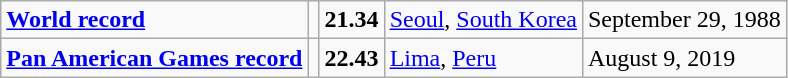<table class="wikitable">
<tr>
<td><strong><a href='#'>World record</a></strong></td>
<td></td>
<td><strong>21.34</strong></td>
<td><a href='#'>Seoul</a>, <a href='#'>South Korea</a></td>
<td>September 29, 1988</td>
</tr>
<tr>
<td><strong><a href='#'>Pan American Games record</a></strong></td>
<td></td>
<td><strong>22.43</strong></td>
<td><a href='#'>Lima</a>, <a href='#'>Peru</a></td>
<td>August 9, 2019</td>
</tr>
</table>
